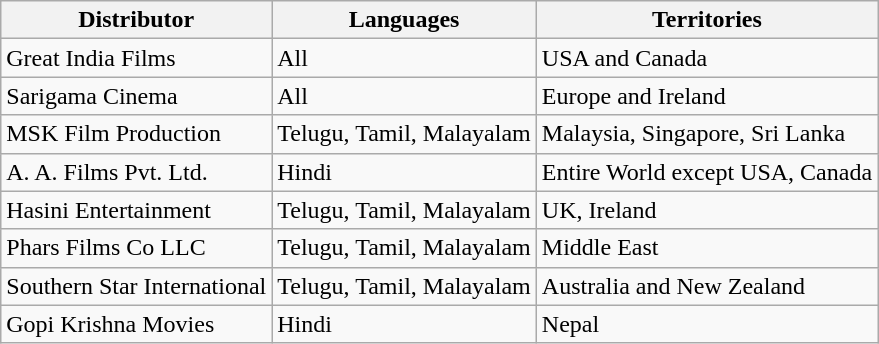<table class="wikitable">
<tr>
<th>Distributor</th>
<th>Languages</th>
<th>Territories</th>
</tr>
<tr>
<td>Great India Films</td>
<td>All</td>
<td>USA and Canada</td>
</tr>
<tr>
<td>Sarigama Cinema</td>
<td>All</td>
<td>Europe and Ireland</td>
</tr>
<tr>
<td>MSK Film Production</td>
<td>Telugu, Tamil, Malayalam</td>
<td>Malaysia, Singapore, Sri Lanka</td>
</tr>
<tr>
<td>A. A. Films Pvt. Ltd.</td>
<td>Hindi</td>
<td>Entire World except USA, Canada</td>
</tr>
<tr>
<td>Hasini Entertainment</td>
<td>Telugu, Tamil, Malayalam</td>
<td>UK, Ireland</td>
</tr>
<tr>
<td>Phars Films Co LLC</td>
<td>Telugu, Tamil, Malayalam</td>
<td>Middle East</td>
</tr>
<tr>
<td>Southern Star International</td>
<td>Telugu, Tamil, Malayalam</td>
<td>Australia and New Zealand</td>
</tr>
<tr>
<td>Gopi Krishna Movies</td>
<td>Hindi</td>
<td>Nepal</td>
</tr>
</table>
